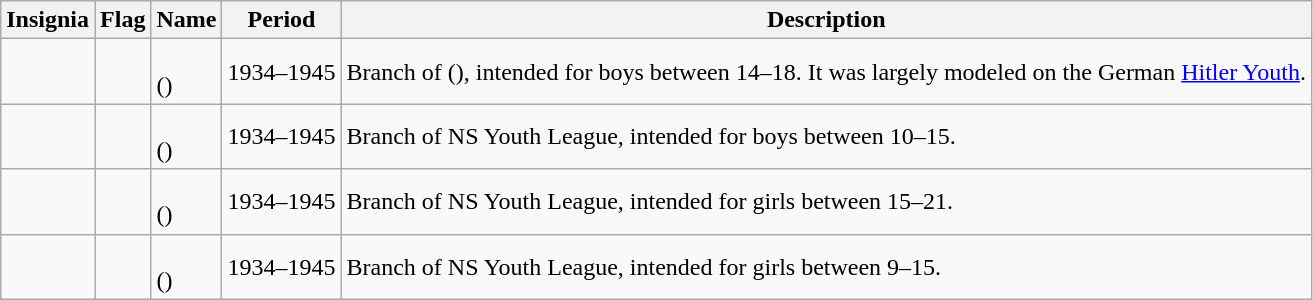<table class="wikitable">
<tr>
<th>Insignia</th>
<th>Flag</th>
<th>Name</th>
<th>Period</th>
<th>Description</th>
</tr>
<tr>
<td></td>
<td></td>
<td><br>()</td>
<td>1934–1945</td>
<td>Branch of  (), intended for boys between 14–18. It was largely modeled on the German <a href='#'>Hitler Youth</a>.</td>
</tr>
<tr>
<td></td>
<td></td>
<td><br>()</td>
<td>1934–1945</td>
<td>Branch of NS Youth League, intended for boys between 10–15.</td>
</tr>
<tr>
<td></td>
<td></td>
<td><br>()</td>
<td>1934–1945</td>
<td>Branch of NS Youth League, intended for girls between 15–21.</td>
</tr>
<tr>
<td></td>
<td></td>
<td><br>()</td>
<td>1934–1945</td>
<td>Branch of NS Youth League, intended for girls between 9–15.</td>
</tr>
</table>
